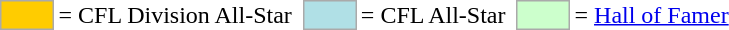<table>
<tr>
<td style="background-color:#FFCC00; border:1px solid #aaaaaa; width:2em;"></td>
<td>= CFL Division All-Star</td>
<td></td>
<td style="background-color:#B0E0E6; border:1px solid #aaaaaa; width:2em;"></td>
<td>= CFL All-Star</td>
<td></td>
<td style="background-color:#CCFFCC; border:1px solid #aaaaaa; width:2em;"></td>
<td>= <a href='#'>Hall of Famer</a></td>
</tr>
</table>
